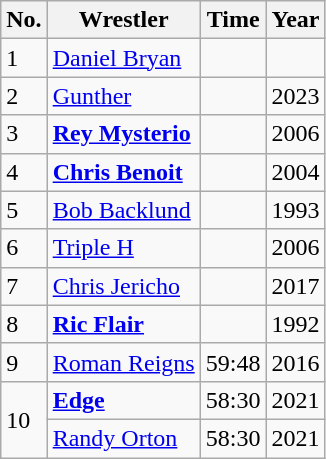<table class="wikitable sortable">
<tr>
<th>No.</th>
<th>Wrestler</th>
<th>Time</th>
<th>Year</th>
</tr>
<tr>
<td>1</td>
<td><a href='#'>Daniel Bryan</a></td>
<td></td>
<td></td>
</tr>
<tr>
<td>2</td>
<td><a href='#'>Gunther</a></td>
<td></td>
<td>2023</td>
</tr>
<tr>
<td>3</td>
<td><strong><a href='#'>Rey Mysterio</a></strong></td>
<td></td>
<td>2006</td>
</tr>
<tr>
<td>4</td>
<td><strong><a href='#'>Chris Benoit</a></strong></td>
<td></td>
<td>2004</td>
</tr>
<tr>
<td>5</td>
<td><a href='#'>Bob Backlund</a></td>
<td></td>
<td>1993</td>
</tr>
<tr>
<td>6</td>
<td><a href='#'>Triple H</a></td>
<td></td>
<td>2006</td>
</tr>
<tr>
<td>7</td>
<td><a href='#'>Chris Jericho</a></td>
<td></td>
<td>2017</td>
</tr>
<tr>
<td>8</td>
<td><strong><a href='#'>Ric Flair</a></strong></td>
<td></td>
<td>1992</td>
</tr>
<tr>
<td>9</td>
<td><a href='#'>Roman Reigns</a></td>
<td>59:48</td>
<td>2016</td>
</tr>
<tr>
<td rowspan=2>10</td>
<td><strong><a href='#'>Edge</a></strong></td>
<td>58:30</td>
<td>2021</td>
</tr>
<tr>
<td><a href='#'>Randy Orton</a></td>
<td>58:30</td>
<td>2021</td>
</tr>
</table>
